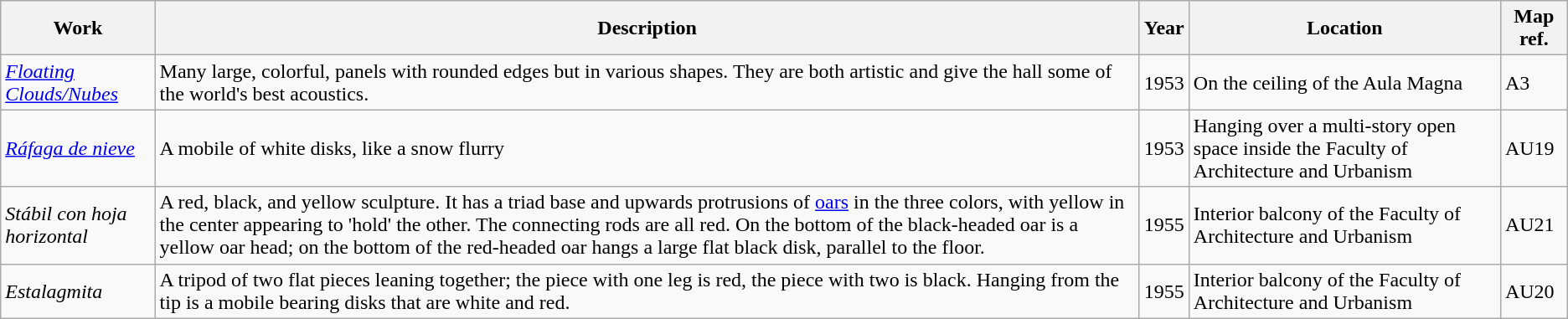<table class="wikitable mw-collapsible">
<tr>
<th>Work</th>
<th>Description</th>
<th>Year</th>
<th>Location</th>
<th>Map ref.</th>
</tr>
<tr>
<td><em><a href='#'>Floating Clouds/Nubes</a></em></td>
<td>Many large, colorful, panels with rounded edges but in various shapes. They are both artistic and give the hall some of the world's best acoustics.</td>
<td>1953</td>
<td>On the ceiling of the Aula Magna</td>
<td>A3</td>
</tr>
<tr>
<td><em><a href='#'>Ráfaga de nieve</a></em></td>
<td>A mobile of white disks, like a snow flurry</td>
<td>1953</td>
<td>Hanging over a multi-story open space inside the Faculty of Architecture and Urbanism</td>
<td>AU19</td>
</tr>
<tr>
<td><em>Stábil con hoja horizontal</em></td>
<td>A red, black, and yellow sculpture. It has a triad base and upwards protrusions of <a href='#'>oars</a> in the three colors, with yellow in the center appearing to 'hold' the other. The connecting rods are all red. On the bottom of the black-headed oar is a yellow oar head; on the bottom of the red-headed oar hangs a large flat black disk, parallel to the floor.</td>
<td>1955</td>
<td>Interior balcony of the Faculty of Architecture and Urbanism</td>
<td>AU21</td>
</tr>
<tr>
<td><em>Estalagmita</em></td>
<td>A tripod of two flat pieces leaning together; the piece with one leg is red, the piece with two is black. Hanging from the tip is a mobile bearing disks that are white and red.</td>
<td>1955</td>
<td>Interior balcony of the Faculty of Architecture and Urbanism</td>
<td>AU20</td>
</tr>
</table>
